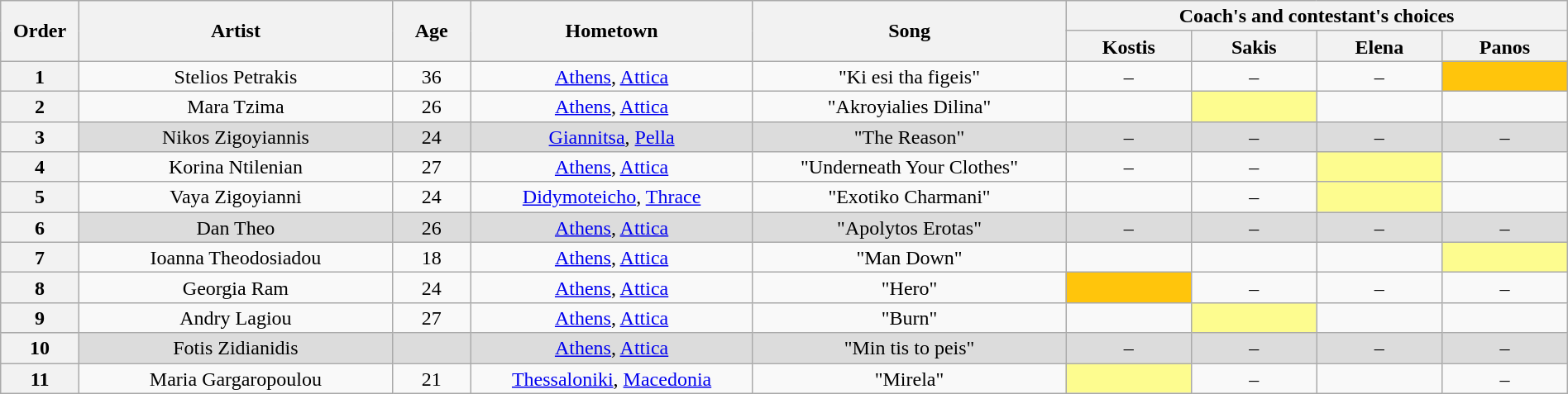<table class="wikitable" style="text-align:center; line-height:17px; width:100%;">
<tr>
<th scope="col" rowspan="2" width="05%">Order</th>
<th scope="col" rowspan="2" width="20%">Artist</th>
<th scope="col" rowspan="2" width="05%">Age</th>
<th scope="col" rowspan="2" width="18%">Hometown</th>
<th scope="col" rowspan="2" width="20%">Song</th>
<th scope="col" colspan="4" width="32%">Coach's and contestant's choices</th>
</tr>
<tr>
<th width="08%">Kostis</th>
<th width="08%">Sakis</th>
<th width="08%">Elena</th>
<th width="08%">Panos</th>
</tr>
<tr>
<th>1</th>
<td>Stelios Petrakis</td>
<td>36</td>
<td><a href='#'>Athens</a>, <a href='#'>Attica</a></td>
<td>"Ki esi tha figeis"</td>
<td>–</td>
<td>–</td>
<td>–</td>
<td style="background: #FFC50C;"></td>
</tr>
<tr>
<th>2</th>
<td>Mara Tzima</td>
<td>26</td>
<td><a href='#'>Athens</a>, <a href='#'>Attica</a></td>
<td>"Akroyialies Dilina"</td>
<td></td>
<td style="background: #fdfc8f;"></td>
<td></td>
<td></td>
</tr>
<tr style="background: #DCDCDC;" |>
<th>3</th>
<td>Nikos Zigoyiannis</td>
<td>24</td>
<td><a href='#'>Giannitsa</a>, <a href='#'>Pella</a></td>
<td>"The Reason"</td>
<td>–</td>
<td>–</td>
<td>–</td>
<td>–</td>
</tr>
<tr>
<th>4</th>
<td>Korina Ntilenian</td>
<td>27</td>
<td><a href='#'>Athens</a>, <a href='#'>Attica</a></td>
<td>"Underneath Your Clothes"</td>
<td>–</td>
<td>–</td>
<td style="background: #fdfc8f;"></td>
<td></td>
</tr>
<tr>
<th>5</th>
<td>Vaya Zigoyianni</td>
<td>24</td>
<td><a href='#'>Didymoteicho</a>, <a href='#'>Thrace</a></td>
<td>"Exotiko Charmani"</td>
<td></td>
<td>–</td>
<td style="background: #fdfc8f;"></td>
<td></td>
</tr>
<tr style="background: #DCDCDC;" |>
<th>6</th>
<td>Dan Theo</td>
<td>26</td>
<td><a href='#'>Athens</a>, <a href='#'>Attica</a></td>
<td>"Apolytos Erotas"</td>
<td>–</td>
<td>–</td>
<td>–</td>
<td>–</td>
</tr>
<tr>
<th>7</th>
<td>Ioanna Theodosiadou</td>
<td>18</td>
<td><a href='#'>Athens</a>, <a href='#'>Attica</a></td>
<td>"Man Down"</td>
<td></td>
<td></td>
<td></td>
<td style="background: #fdfc8f;"></td>
</tr>
<tr>
<th>8</th>
<td>Georgia Ram</td>
<td>24</td>
<td><a href='#'>Athens</a>, <a href='#'>Attica</a></td>
<td>"Hero"</td>
<td style="background: #FFC50C;"></td>
<td>–</td>
<td>–</td>
<td>–</td>
</tr>
<tr>
<th>9</th>
<td>Andry Lagiou</td>
<td>27</td>
<td><a href='#'>Athens</a>, <a href='#'>Attica</a></td>
<td>"Burn"</td>
<td></td>
<td style="background: #fdfc8f;"></td>
<td></td>
<td></td>
</tr>
<tr style="background: #DCDCDC;" |>
<th>10</th>
<td>Fotis Zidianidis</td>
<td></td>
<td><a href='#'>Athens</a>, <a href='#'>Attica</a></td>
<td>"Min tis to peis"</td>
<td>–</td>
<td>–</td>
<td>–</td>
<td>–</td>
</tr>
<tr>
<th>11</th>
<td>Maria Gargaropoulou</td>
<td>21</td>
<td><a href='#'>Thessaloniki</a>, <a href='#'>Macedonia</a></td>
<td>"Mirela"</td>
<td style="background: #fdfc8f;"></td>
<td>–</td>
<td></td>
<td>–</td>
</tr>
</table>
